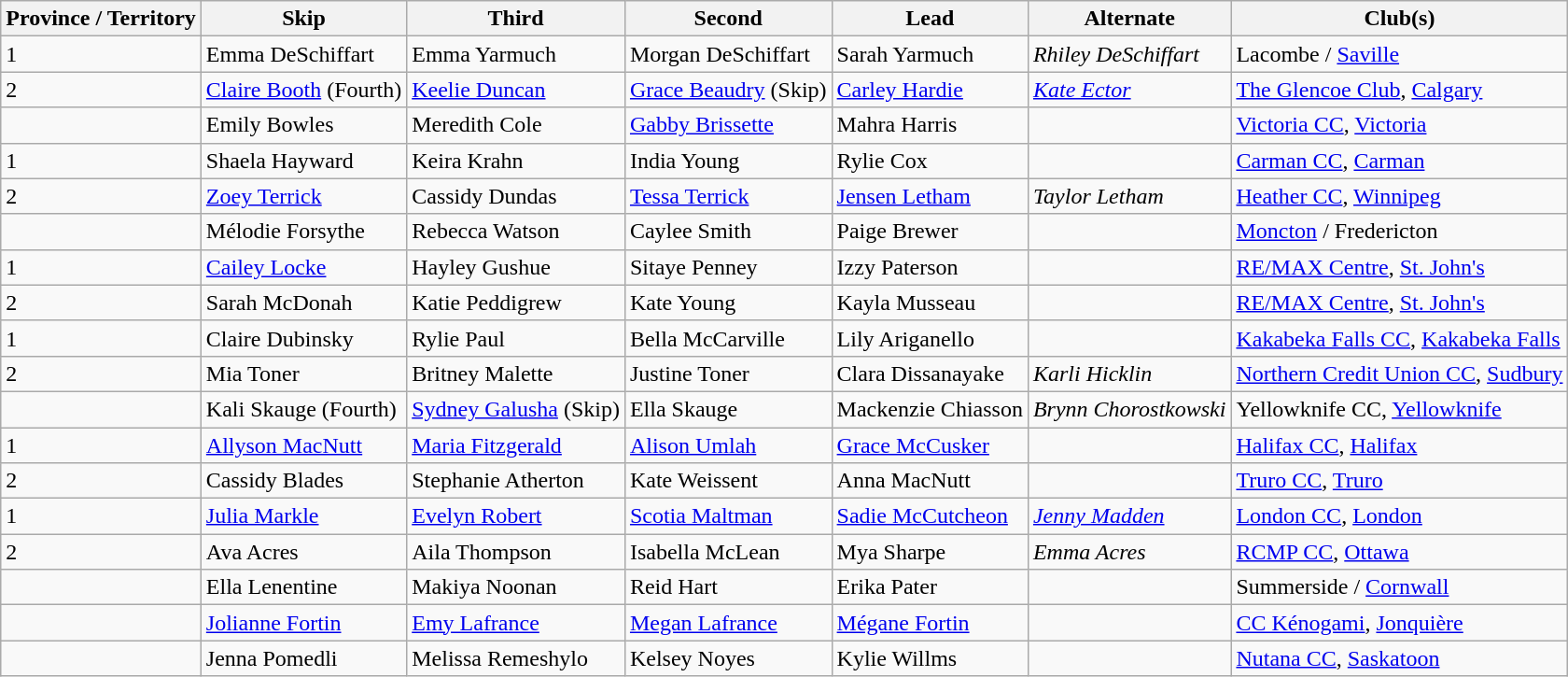<table class="wikitable">
<tr>
<th scope="col">Province / Territory</th>
<th scope="col">Skip</th>
<th scope="col">Third</th>
<th scope="col">Second</th>
<th scope="col">Lead</th>
<th scope="col">Alternate</th>
<th scope="col">Club(s)</th>
</tr>
<tr>
<td> 1</td>
<td>Emma DeSchiffart</td>
<td>Emma Yarmuch</td>
<td>Morgan DeSchiffart</td>
<td>Sarah Yarmuch</td>
<td><em>Rhiley DeSchiffart</em></td>
<td>Lacombe / <a href='#'>Saville</a></td>
</tr>
<tr>
<td> 2</td>
<td><a href='#'>Claire Booth</a> (Fourth)</td>
<td><a href='#'>Keelie Duncan</a></td>
<td><a href='#'>Grace Beaudry</a> (Skip)</td>
<td><a href='#'>Carley Hardie</a></td>
<td><em><a href='#'>Kate Ector</a></em></td>
<td><a href='#'>The Glencoe Club</a>, <a href='#'>Calgary</a></td>
</tr>
<tr>
<td></td>
<td>Emily Bowles</td>
<td>Meredith Cole</td>
<td><a href='#'>Gabby Brissette</a></td>
<td>Mahra Harris</td>
<td></td>
<td><a href='#'>Victoria CC</a>, <a href='#'>Victoria</a></td>
</tr>
<tr>
<td> 1</td>
<td>Shaela Hayward</td>
<td>Keira Krahn</td>
<td>India Young</td>
<td>Rylie Cox</td>
<td></td>
<td><a href='#'>Carman CC</a>, <a href='#'>Carman</a></td>
</tr>
<tr>
<td> 2</td>
<td><a href='#'>Zoey Terrick</a></td>
<td>Cassidy Dundas</td>
<td><a href='#'>Tessa Terrick</a></td>
<td><a href='#'>Jensen Letham</a></td>
<td><em>Taylor Letham</em></td>
<td><a href='#'>Heather CC</a>, <a href='#'>Winnipeg</a></td>
</tr>
<tr>
<td></td>
<td>Mélodie Forsythe</td>
<td>Rebecca Watson</td>
<td>Caylee Smith</td>
<td>Paige Brewer</td>
<td></td>
<td><a href='#'>Moncton</a> / Fredericton</td>
</tr>
<tr>
<td> 1</td>
<td><a href='#'>Cailey Locke</a></td>
<td>Hayley Gushue</td>
<td>Sitaye Penney</td>
<td>Izzy Paterson</td>
<td></td>
<td><a href='#'>RE/MAX Centre</a>, <a href='#'>St. John's</a></td>
</tr>
<tr>
<td> 2</td>
<td>Sarah McDonah</td>
<td>Katie Peddigrew</td>
<td>Kate Young</td>
<td>Kayla Musseau</td>
<td></td>
<td><a href='#'>RE/MAX Centre</a>, <a href='#'>St. John's</a></td>
</tr>
<tr>
<td> 1</td>
<td>Claire Dubinsky</td>
<td>Rylie Paul</td>
<td>Bella McCarville</td>
<td>Lily Ariganello</td>
<td></td>
<td><a href='#'>Kakabeka Falls CC</a>, <a href='#'>Kakabeka Falls</a></td>
</tr>
<tr>
<td> 2</td>
<td>Mia Toner</td>
<td>Britney Malette</td>
<td>Justine Toner</td>
<td>Clara Dissanayake</td>
<td><em>Karli Hicklin</em></td>
<td><a href='#'>Northern Credit Union CC</a>, <a href='#'>Sudbury</a></td>
</tr>
<tr>
<td></td>
<td>Kali Skauge (Fourth)</td>
<td><a href='#'>Sydney Galusha</a> (Skip)</td>
<td>Ella Skauge</td>
<td>Mackenzie Chiasson</td>
<td><em>Brynn Chorostkowski</em></td>
<td>Yellowknife CC, <a href='#'>Yellowknife</a></td>
</tr>
<tr>
<td> 1</td>
<td><a href='#'>Allyson MacNutt</a></td>
<td><a href='#'>Maria Fitzgerald</a></td>
<td><a href='#'>Alison Umlah</a></td>
<td><a href='#'>Grace McCusker</a></td>
<td></td>
<td><a href='#'>Halifax CC</a>, <a href='#'>Halifax</a></td>
</tr>
<tr>
<td> 2</td>
<td>Cassidy Blades</td>
<td>Stephanie Atherton</td>
<td>Kate Weissent</td>
<td>Anna MacNutt</td>
<td></td>
<td><a href='#'>Truro CC</a>, <a href='#'>Truro</a></td>
</tr>
<tr>
<td> 1</td>
<td><a href='#'>Julia Markle</a></td>
<td><a href='#'>Evelyn Robert</a></td>
<td><a href='#'>Scotia Maltman</a></td>
<td><a href='#'>Sadie McCutcheon</a></td>
<td><em><a href='#'>Jenny Madden</a></em></td>
<td><a href='#'>London CC</a>, <a href='#'>London</a></td>
</tr>
<tr>
<td> 2</td>
<td>Ava Acres</td>
<td>Aila Thompson</td>
<td>Isabella McLean</td>
<td>Mya Sharpe</td>
<td><em>Emma Acres</em></td>
<td><a href='#'>RCMP CC</a>, <a href='#'>Ottawa</a></td>
</tr>
<tr>
<td></td>
<td>Ella Lenentine</td>
<td>Makiya Noonan</td>
<td>Reid Hart</td>
<td>Erika Pater</td>
<td></td>
<td>Summerside / <a href='#'>Cornwall</a></td>
</tr>
<tr>
<td></td>
<td><a href='#'>Jolianne Fortin</a></td>
<td><a href='#'>Emy Lafrance</a></td>
<td><a href='#'>Megan Lafrance</a></td>
<td><a href='#'>Mégane Fortin</a></td>
<td></td>
<td><a href='#'>CC Kénogami</a>, <a href='#'>Jonquière</a></td>
</tr>
<tr>
<td></td>
<td>Jenna Pomedli</td>
<td>Melissa Remeshylo</td>
<td>Kelsey Noyes</td>
<td>Kylie Willms</td>
<td></td>
<td><a href='#'>Nutana CC</a>, <a href='#'>Saskatoon</a></td>
</tr>
</table>
